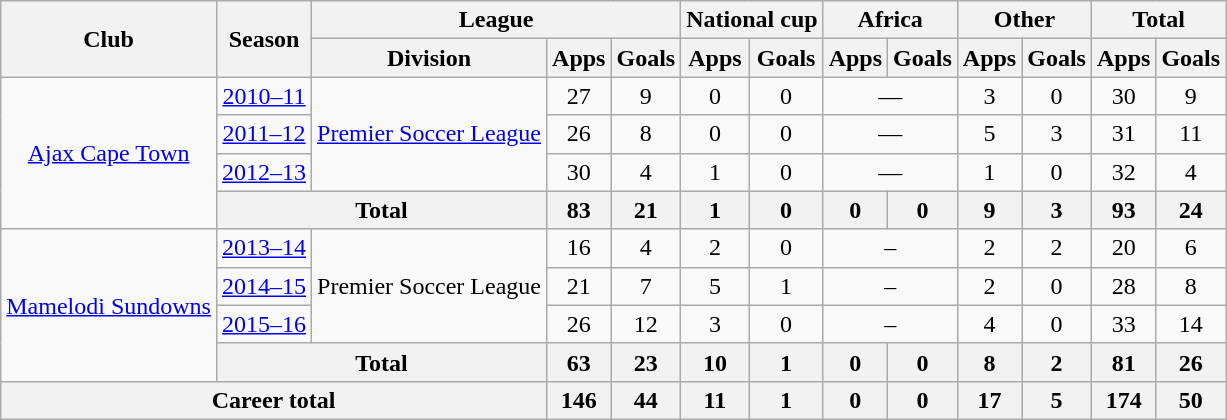<table class="wikitable" style="text-align:center">
<tr>
<th rowspan="2">Club</th>
<th rowspan="2">Season</th>
<th colspan="3">League</th>
<th colspan="2">National cup</th>
<th colspan="2">Africa</th>
<th colspan="2">Other</th>
<th colspan="2">Total</th>
</tr>
<tr>
<th>Division</th>
<th>Apps</th>
<th>Goals</th>
<th>Apps</th>
<th>Goals</th>
<th>Apps</th>
<th>Goals</th>
<th>Apps</th>
<th>Goals</th>
<th>Apps</th>
<th>Goals</th>
</tr>
<tr>
<td rowspan="4"><a href='#'>Ajax Cape Town</a></td>
<td><a href='#'>2010–11</a></td>
<td rowspan="3"><a href='#'>Premier Soccer League</a></td>
<td>27</td>
<td>9</td>
<td>0</td>
<td>0</td>
<td colspan="2">—</td>
<td>3</td>
<td>0</td>
<td>30</td>
<td>9</td>
</tr>
<tr>
<td><a href='#'>2011–12</a></td>
<td>26</td>
<td>8</td>
<td>0</td>
<td>0</td>
<td colspan="2">—</td>
<td>5</td>
<td>3</td>
<td>31</td>
<td>11</td>
</tr>
<tr>
<td><a href='#'>2012–13</a></td>
<td>30</td>
<td>4</td>
<td>1</td>
<td>0</td>
<td colspan="2">—</td>
<td>1</td>
<td>0</td>
<td>32</td>
<td>4</td>
</tr>
<tr>
<th colspan="2">Total</th>
<th>83</th>
<th>21</th>
<th>1</th>
<th>0</th>
<th>0</th>
<th>0</th>
<th>9</th>
<th>3</th>
<th>93</th>
<th>24</th>
</tr>
<tr>
<td rowspan="4"><a href='#'>Mamelodi Sundowns</a></td>
<td><a href='#'>2013–14</a></td>
<td rowspan="3">Premier Soccer League</td>
<td>16</td>
<td>4</td>
<td>2</td>
<td>0</td>
<td colspan="2">–</td>
<td>2</td>
<td>2</td>
<td>20</td>
<td>6</td>
</tr>
<tr>
<td><a href='#'>2014–15</a></td>
<td>21</td>
<td>7</td>
<td>5</td>
<td>1</td>
<td colspan="2">–</td>
<td>2</td>
<td>0</td>
<td>28</td>
<td>8</td>
</tr>
<tr>
<td><a href='#'>2015–16</a></td>
<td>26</td>
<td>12</td>
<td>3</td>
<td>0</td>
<td colspan="2">–</td>
<td>4</td>
<td>0</td>
<td>33</td>
<td>14</td>
</tr>
<tr>
<th colspan="2">Total</th>
<th>63</th>
<th>23</th>
<th>10</th>
<th>1</th>
<th>0</th>
<th>0</th>
<th>8</th>
<th>2</th>
<th>81</th>
<th>26</th>
</tr>
<tr>
<th colspan="3">Career total</th>
<th>146</th>
<th>44</th>
<th>11</th>
<th>1</th>
<th>0</th>
<th>0</th>
<th>17</th>
<th>5</th>
<th>174</th>
<th>50</th>
</tr>
</table>
